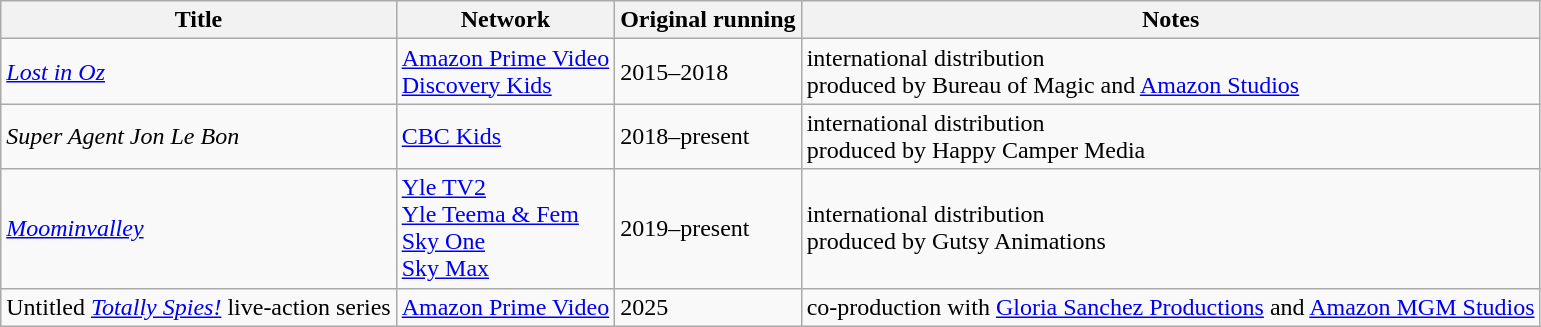<table class="wikitable sortable">
<tr>
<th>Title</th>
<th>Network</th>
<th>Original running</th>
<th>Notes</th>
</tr>
<tr>
<td><em><a href='#'>Lost in Oz</a></em></td>
<td><a href='#'>Amazon Prime Video</a><br><a href='#'>Discovery Kids</a></td>
<td>2015–2018</td>
<td>international distribution<br>produced by Bureau of Magic and <a href='#'>Amazon Studios</a></td>
</tr>
<tr>
<td><em>Super Agent Jon Le Bon</em></td>
<td><a href='#'>CBC Kids</a></td>
<td>2018–present</td>
<td>international distribution<br>produced by Happy Camper Media</td>
</tr>
<tr>
<td><em><a href='#'>Moominvalley</a></em></td>
<td><a href='#'>Yle TV2</a><br><a href='#'>Yle Teema & Fem</a><br><a href='#'>Sky One</a><br><a href='#'>Sky Max</a></td>
<td>2019–present</td>
<td>international distribution<br>produced by Gutsy Animations</td>
</tr>
<tr>
<td>Untitled <em><a href='#'>Totally Spies!</a></em> live-action series</td>
<td><a href='#'>Amazon Prime Video</a></td>
<td>2025</td>
<td>co-production with <a href='#'>Gloria Sanchez Productions</a> and <a href='#'>Amazon MGM Studios</a></td>
</tr>
</table>
